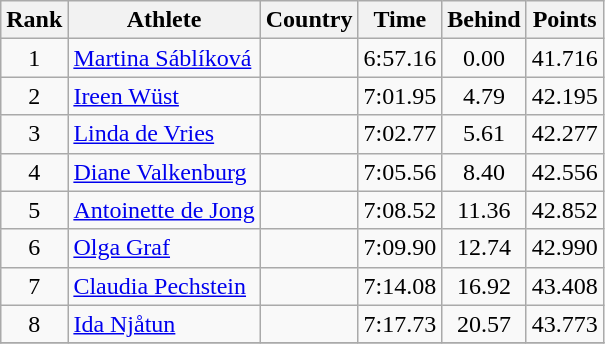<table class="wikitable" style="text-align:center">
<tr>
<th>Rank</th>
<th>Athlete</th>
<th>Country</th>
<th>Time</th>
<th>Behind</th>
<th>Points</th>
</tr>
<tr>
<td>1</td>
<td align="left"><a href='#'>Martina Sáblíková</a></td>
<td align="left"></td>
<td align="left">6:57.16</td>
<td>0.00</td>
<td align="left">41.716</td>
</tr>
<tr>
<td>2</td>
<td align="left"><a href='#'>Ireen Wüst</a></td>
<td align="left"></td>
<td align="left">7:01.95</td>
<td>4.79</td>
<td align="left">42.195</td>
</tr>
<tr>
<td>3</td>
<td align="left"><a href='#'>Linda de Vries</a></td>
<td align="left"></td>
<td align="left">7:02.77</td>
<td>5.61</td>
<td align="left">42.277</td>
</tr>
<tr>
<td>4</td>
<td align="left"><a href='#'>Diane Valkenburg</a></td>
<td align="left"></td>
<td align="left">7:05.56</td>
<td>8.40</td>
<td align="left">42.556</td>
</tr>
<tr>
<td>5</td>
<td align="left"><a href='#'>Antoinette de Jong</a></td>
<td align="left"></td>
<td align="left">7:08.52</td>
<td>11.36</td>
<td align="left">42.852</td>
</tr>
<tr>
<td>6</td>
<td align="left"><a href='#'>Olga Graf</a></td>
<td align="left"></td>
<td align="left">7:09.90</td>
<td>12.74</td>
<td align="left">42.990</td>
</tr>
<tr>
<td>7</td>
<td align="left"><a href='#'>Claudia Pechstein</a></td>
<td align="left"></td>
<td align="left">7:14.08</td>
<td>16.92</td>
<td align="left">43.408</td>
</tr>
<tr>
<td>8</td>
<td align="left"><a href='#'>Ida Njåtun</a></td>
<td align="left"></td>
<td align="left">7:17.73</td>
<td>20.57</td>
<td align="left">43.773</td>
</tr>
<tr>
</tr>
</table>
